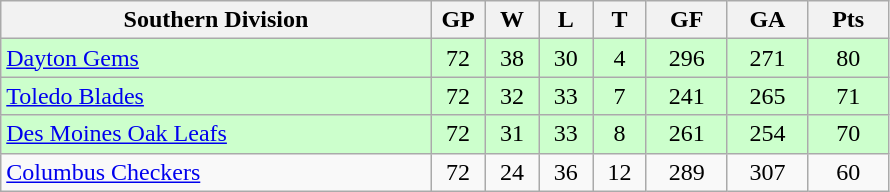<table class="wikitable">
<tr>
<th width="40%">Southern Division</th>
<th width="5%">GP</th>
<th width="5%">W</th>
<th width="5%">L</th>
<th width="5%">T</th>
<th width="7.5%">GF</th>
<th width="7.5%">GA</th>
<th width="7.5%">Pts</th>
</tr>
<tr align="center" bgcolor="#CCFFCC">
<td align="left"><a href='#'>Dayton Gems</a></td>
<td>72</td>
<td>38</td>
<td>30</td>
<td>4</td>
<td>296</td>
<td>271</td>
<td>80</td>
</tr>
<tr align="center" bgcolor="#CCFFCC">
<td align="left"><a href='#'>Toledo Blades</a></td>
<td>72</td>
<td>32</td>
<td>33</td>
<td>7</td>
<td>241</td>
<td>265</td>
<td>71</td>
</tr>
<tr align="center" bgcolor="#CCFFCC">
<td align="left"><a href='#'>Des Moines Oak Leafs</a></td>
<td>72</td>
<td>31</td>
<td>33</td>
<td>8</td>
<td>261</td>
<td>254</td>
<td>70</td>
</tr>
<tr align="center">
<td align="left"><a href='#'>Columbus Checkers</a></td>
<td>72</td>
<td>24</td>
<td>36</td>
<td>12</td>
<td>289</td>
<td>307</td>
<td>60</td>
</tr>
</table>
